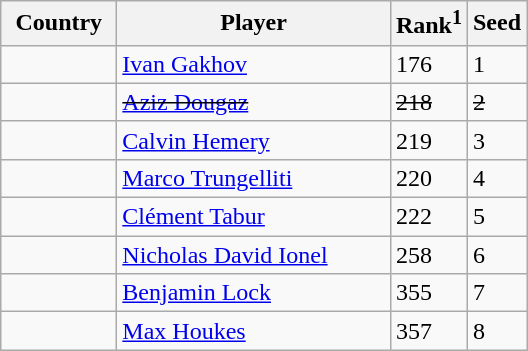<table class="sortable wikitable">
<tr>
<th width="70">Country</th>
<th width="175">Player</th>
<th>Rank<sup>1</sup></th>
<th>Seed</th>
</tr>
<tr>
<td></td>
<td><a href='#'>Ivan Gakhov</a></td>
<td>176</td>
<td>1</td>
</tr>
<tr>
<td><s></s></td>
<td><s><a href='#'>Aziz Dougaz</a></s></td>
<td><s>218</s></td>
<td><s>2</s></td>
</tr>
<tr>
<td></td>
<td><a href='#'>Calvin Hemery</a></td>
<td>219</td>
<td>3</td>
</tr>
<tr>
<td></td>
<td><a href='#'>Marco Trungelliti</a></td>
<td>220</td>
<td>4</td>
</tr>
<tr>
<td></td>
<td><a href='#'>Clément Tabur</a></td>
<td>222</td>
<td>5</td>
</tr>
<tr>
<td></td>
<td><a href='#'>Nicholas David Ionel</a></td>
<td>258</td>
<td>6</td>
</tr>
<tr>
<td></td>
<td><a href='#'>Benjamin Lock</a></td>
<td>355</td>
<td>7</td>
</tr>
<tr>
<td></td>
<td><a href='#'>Max Houkes</a></td>
<td>357</td>
<td>8</td>
</tr>
</table>
